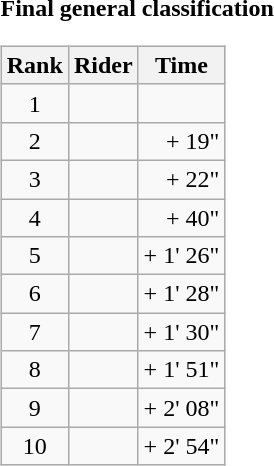<table>
<tr>
<td><strong>Final general classification</strong><br><table class="wikitable">
<tr>
<th scope="col">Rank</th>
<th scope="col">Rider</th>
<th scope="col">Time</th>
</tr>
<tr>
<td style="text-align:center;">1</td>
<td></td>
<td style="text-align:right;"></td>
</tr>
<tr>
<td style="text-align:center;">2</td>
<td></td>
<td style="text-align:right;">+ 19"</td>
</tr>
<tr>
<td style="text-align:center;">3</td>
<td></td>
<td style="text-align:right;">+ 22"</td>
</tr>
<tr>
<td style="text-align:center;">4</td>
<td></td>
<td style="text-align:right;">+ 40"</td>
</tr>
<tr>
<td style="text-align:center;">5</td>
<td></td>
<td style="text-align:right;">+ 1' 26"</td>
</tr>
<tr>
<td style="text-align:center;">6</td>
<td></td>
<td style="text-align:right;">+ 1' 28"</td>
</tr>
<tr>
<td style="text-align:center;">7</td>
<td></td>
<td style="text-align:right;">+ 1' 30"</td>
</tr>
<tr>
<td style="text-align:center;">8</td>
<td></td>
<td style="text-align:right;">+ 1' 51"</td>
</tr>
<tr>
<td style="text-align:center;">9</td>
<td></td>
<td style="text-align:right;">+ 2' 08"</td>
</tr>
<tr>
<td style="text-align:center;">10</td>
<td></td>
<td style="text-align:right;">+ 2' 54"</td>
</tr>
</table>
</td>
</tr>
</table>
